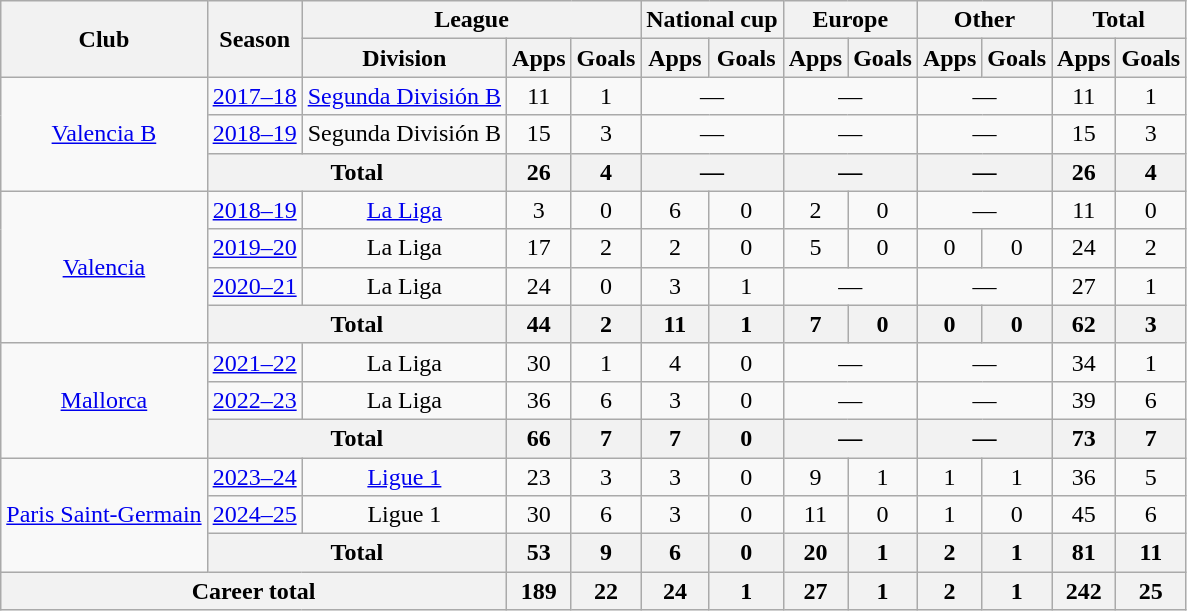<table class="wikitable" style="text-align:center">
<tr>
<th rowspan="2">Club</th>
<th rowspan="2">Season</th>
<th colspan="3">League</th>
<th colspan="2">National cup</th>
<th colspan="2">Europe</th>
<th colspan="2">Other</th>
<th colspan="2">Total</th>
</tr>
<tr>
<th>Division</th>
<th>Apps</th>
<th>Goals</th>
<th>Apps</th>
<th>Goals</th>
<th>Apps</th>
<th>Goals</th>
<th>Apps</th>
<th>Goals</th>
<th>Apps</th>
<th>Goals</th>
</tr>
<tr>
<td rowspan="3"><a href='#'>Valencia B</a></td>
<td><a href='#'>2017–18</a></td>
<td><a href='#'>Segunda División B</a></td>
<td>11</td>
<td>1</td>
<td colspan="2">—</td>
<td colspan="2">—</td>
<td colspan="2">—</td>
<td>11</td>
<td>1</td>
</tr>
<tr>
<td><a href='#'>2018–19</a></td>
<td>Segunda División B</td>
<td>15</td>
<td>3</td>
<td colspan="2">—</td>
<td colspan="2">—</td>
<td colspan="2">—</td>
<td>15</td>
<td>3</td>
</tr>
<tr>
<th colspan="2">Total</th>
<th>26</th>
<th>4</th>
<th colspan="2">—</th>
<th colspan="2">—</th>
<th colspan="2">—</th>
<th>26</th>
<th>4</th>
</tr>
<tr>
<td rowspan="4"><a href='#'>Valencia</a></td>
<td><a href='#'>2018–19</a></td>
<td><a href='#'>La Liga</a></td>
<td>3</td>
<td>0</td>
<td>6</td>
<td>0</td>
<td>2</td>
<td>0</td>
<td colspan="2">—</td>
<td>11</td>
<td>0</td>
</tr>
<tr>
<td><a href='#'>2019–20</a></td>
<td>La Liga</td>
<td>17</td>
<td>2</td>
<td>2</td>
<td>0</td>
<td>5</td>
<td>0</td>
<td>0</td>
<td>0</td>
<td>24</td>
<td>2</td>
</tr>
<tr>
<td><a href='#'>2020–21</a></td>
<td>La Liga</td>
<td>24</td>
<td>0</td>
<td>3</td>
<td>1</td>
<td colspan="2">—</td>
<td colspan="2">—</td>
<td>27</td>
<td>1</td>
</tr>
<tr>
<th colspan="2">Total</th>
<th>44</th>
<th>2</th>
<th>11</th>
<th>1</th>
<th>7</th>
<th>0</th>
<th>0</th>
<th>0</th>
<th>62</th>
<th>3</th>
</tr>
<tr>
<td rowspan="3"><a href='#'>Mallorca</a></td>
<td><a href='#'>2021–22</a></td>
<td>La Liga</td>
<td>30</td>
<td>1</td>
<td>4</td>
<td>0</td>
<td colspan="2">—</td>
<td colspan="2">—</td>
<td>34</td>
<td>1</td>
</tr>
<tr>
<td><a href='#'>2022–23</a></td>
<td>La Liga</td>
<td>36</td>
<td>6</td>
<td>3</td>
<td>0</td>
<td colspan="2">—</td>
<td colspan="2">—</td>
<td>39</td>
<td>6</td>
</tr>
<tr>
<th colspan="2">Total</th>
<th>66</th>
<th>7</th>
<th>7</th>
<th>0</th>
<th colspan="2">—</th>
<th colspan="2">—</th>
<th>73</th>
<th>7</th>
</tr>
<tr>
<td rowspan="3"><a href='#'>Paris Saint-Germain</a></td>
<td><a href='#'>2023–24</a></td>
<td><a href='#'>Ligue 1</a></td>
<td>23</td>
<td>3</td>
<td>3</td>
<td>0</td>
<td>9</td>
<td>1</td>
<td>1</td>
<td>1</td>
<td>36</td>
<td>5</td>
</tr>
<tr>
<td><a href='#'>2024–25</a></td>
<td>Ligue 1</td>
<td>30</td>
<td>6</td>
<td>3</td>
<td>0</td>
<td>11</td>
<td>0</td>
<td>1</td>
<td>0</td>
<td>45</td>
<td>6</td>
</tr>
<tr>
<th colspan="2">Total</th>
<th>53</th>
<th>9</th>
<th>6</th>
<th>0</th>
<th>20</th>
<th>1</th>
<th>2</th>
<th>1</th>
<th>81</th>
<th>11</th>
</tr>
<tr>
<th colspan="3">Career total</th>
<th>189</th>
<th>22</th>
<th>24</th>
<th>1</th>
<th>27</th>
<th>1</th>
<th>2</th>
<th>1</th>
<th>242</th>
<th>25</th>
</tr>
</table>
